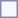<table style="border:1px solid #8888aa; background-color:#f7f8ff; padding:5px; font-size:95%; margin: 0px 12px 12px 0px;">
</table>
